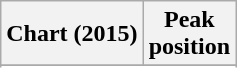<table class="wikitable sortable plainrowheaders">
<tr>
<th scope="col">Chart (2015)</th>
<th scope="col">Peak<br>position</th>
</tr>
<tr>
</tr>
<tr>
</tr>
<tr>
</tr>
<tr>
</tr>
<tr>
</tr>
<tr>
</tr>
</table>
